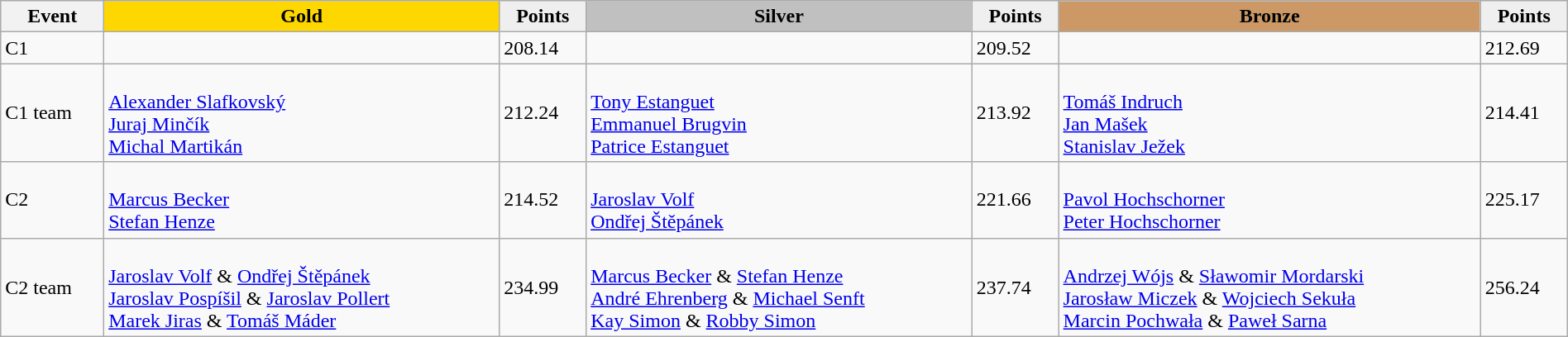<table class="wikitable" width=100%>
<tr>
<th>Event</th>
<td align=center bgcolor="gold"><strong>Gold</strong></td>
<td align=center bgcolor="EFEFEF"><strong>Points</strong></td>
<td align=center bgcolor="silver"><strong>Silver</strong></td>
<td align=center bgcolor="EFEFEF"><strong>Points</strong></td>
<td align=center bgcolor="CC9966"><strong>Bronze</strong></td>
<td align=center bgcolor="EFEFEF"><strong>Points</strong></td>
</tr>
<tr>
<td>C1</td>
<td></td>
<td>208.14</td>
<td></td>
<td>209.52</td>
<td></td>
<td>212.69</td>
</tr>
<tr>
<td>C1 team</td>
<td><br><a href='#'>Alexander Slafkovský</a><br><a href='#'>Juraj Minčík</a><br><a href='#'>Michal Martikán</a></td>
<td>212.24</td>
<td><br><a href='#'>Tony Estanguet</a><br><a href='#'>Emmanuel Brugvin</a><br><a href='#'>Patrice Estanguet</a></td>
<td>213.92</td>
<td><br><a href='#'>Tomáš Indruch</a><br><a href='#'>Jan Mašek</a><br><a href='#'>Stanislav Ježek</a></td>
<td>214.41</td>
</tr>
<tr>
<td>C2</td>
<td><br><a href='#'>Marcus Becker</a><br><a href='#'>Stefan Henze</a></td>
<td>214.52</td>
<td><br><a href='#'>Jaroslav Volf</a><br><a href='#'>Ondřej Štěpánek</a></td>
<td>221.66</td>
<td><br><a href='#'>Pavol Hochschorner</a><br><a href='#'>Peter Hochschorner</a></td>
<td>225.17</td>
</tr>
<tr>
<td>C2 team</td>
<td><br><a href='#'>Jaroslav Volf</a> & <a href='#'>Ondřej Štěpánek</a><br><a href='#'>Jaroslav Pospíšil</a> & <a href='#'>Jaroslav Pollert</a><br><a href='#'>Marek Jiras</a> & <a href='#'>Tomáš Máder</a></td>
<td>234.99</td>
<td><br><a href='#'>Marcus Becker</a> & <a href='#'>Stefan Henze</a><br><a href='#'>André Ehrenberg</a> & <a href='#'>Michael Senft</a><br><a href='#'>Kay Simon</a> & <a href='#'>Robby Simon</a></td>
<td>237.74</td>
<td><br><a href='#'>Andrzej Wójs</a> & <a href='#'>Sławomir Mordarski</a><br><a href='#'>Jarosław Miczek</a> & <a href='#'>Wojciech Sekuła</a><br><a href='#'>Marcin Pochwała</a> & <a href='#'>Paweł Sarna</a></td>
<td>256.24</td>
</tr>
</table>
